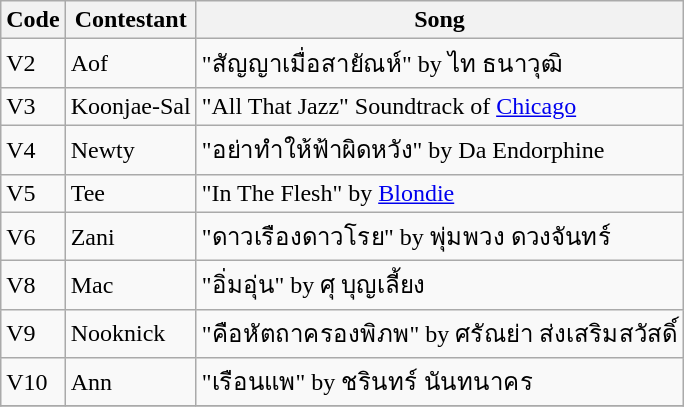<table class="wikitable">
<tr>
<th>Code</th>
<th>Contestant</th>
<th>Song</th>
</tr>
<tr>
<td>V2</td>
<td>Aof</td>
<td>"สัญญาเมื่อสายัณห์" by ไท ธนาวุฒิ</td>
</tr>
<tr>
<td>V3</td>
<td>Koonjae-Sal</td>
<td>"All That Jazz" Soundtrack of <a href='#'>Chicago</a></td>
</tr>
<tr>
<td>V4</td>
<td>Newty</td>
<td>"อย่าทำให้ฟ้าผิดหวัง" by Da Endorphine</td>
</tr>
<tr>
<td>V5</td>
<td>Tee</td>
<td>"In The Flesh" by <a href='#'>Blondie</a></td>
</tr>
<tr>
<td>V6</td>
<td>Zani</td>
<td>"ดาวเรืองดาวโรย" by พุ่มพวง ดวงจันทร์</td>
</tr>
<tr>
<td>V8</td>
<td>Mac</td>
<td>"อิ่มอุ่น" by ศุ บุญเลี้ยง</td>
</tr>
<tr>
<td>V9</td>
<td>Nooknick</td>
<td>"คือหัตถาครองพิภพ" by ศรัณย่า ส่งเสริมสวัสดิ์</td>
</tr>
<tr>
<td>V10</td>
<td>Ann</td>
<td>"เรือนแพ" by ชรินทร์ นันทนาคร</td>
</tr>
<tr>
</tr>
</table>
